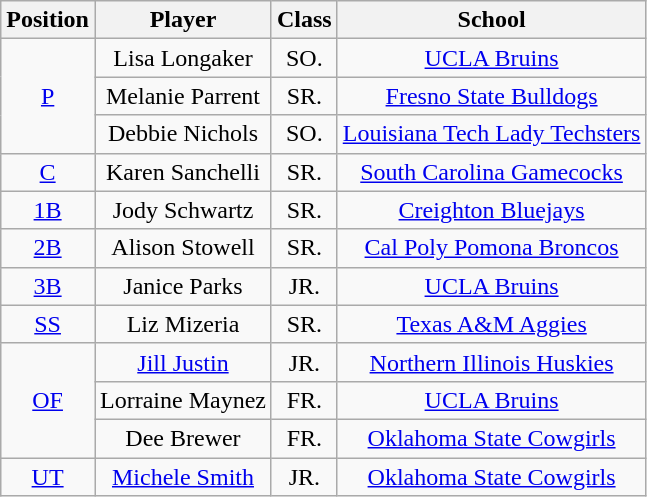<table class="wikitable">
<tr>
<th>Position</th>
<th>Player</th>
<th>Class</th>
<th>School</th>
</tr>
<tr align=center>
<td rowspan=3><a href='#'>P</a></td>
<td>Lisa Longaker</td>
<td>SO.</td>
<td><a href='#'>UCLA Bruins</a></td>
</tr>
<tr align=center>
<td>Melanie Parrent</td>
<td>SR.</td>
<td><a href='#'>Fresno State Bulldogs</a></td>
</tr>
<tr align=center>
<td>Debbie Nichols</td>
<td>SO.</td>
<td><a href='#'>Louisiana Tech Lady Techsters</a></td>
</tr>
<tr align=center>
<td rowspan=1><a href='#'>C</a></td>
<td>Karen Sanchelli</td>
<td>SR.</td>
<td><a href='#'>South Carolina Gamecocks</a></td>
</tr>
<tr align=center>
<td rowspan=1><a href='#'>1B</a></td>
<td>Jody Schwartz</td>
<td>SR.</td>
<td><a href='#'>Creighton Bluejays</a></td>
</tr>
<tr align=center>
<td rowspan=1><a href='#'>2B</a></td>
<td>Alison Stowell</td>
<td>SR.</td>
<td><a href='#'>Cal Poly Pomona Broncos</a></td>
</tr>
<tr align=center>
<td rowspan=1><a href='#'>3B</a></td>
<td>Janice Parks</td>
<td>JR.</td>
<td><a href='#'>UCLA Bruins</a></td>
</tr>
<tr align=center>
<td rowspan=1><a href='#'>SS</a></td>
<td>Liz Mizeria</td>
<td>SR.</td>
<td><a href='#'>Texas A&M Aggies</a></td>
</tr>
<tr align=center>
<td rowspan=3><a href='#'>OF</a></td>
<td><a href='#'>Jill Justin</a></td>
<td>JR.</td>
<td><a href='#'>Northern Illinois Huskies</a></td>
</tr>
<tr align=center>
<td>Lorraine Maynez</td>
<td>FR.</td>
<td><a href='#'>UCLA Bruins</a></td>
</tr>
<tr align=center>
<td>Dee Brewer</td>
<td>FR.</td>
<td><a href='#'>Oklahoma State Cowgirls</a></td>
</tr>
<tr align=center>
<td rowspan=1><a href='#'>UT</a></td>
<td><a href='#'>Michele Smith</a></td>
<td>JR.</td>
<td><a href='#'>Oklahoma State Cowgirls</a></td>
</tr>
</table>
